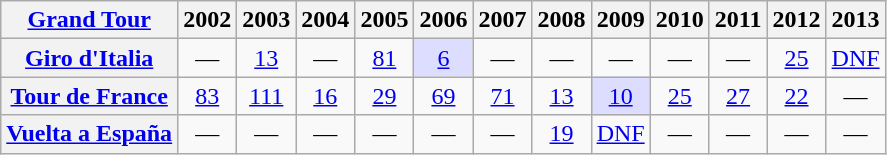<table class="wikitable plainrowheaders">
<tr>
<th scope="col"><a href='#'>Grand Tour</a></th>
<th scope="col">2002</th>
<th scope="col">2003</th>
<th scope="col">2004</th>
<th scope="col">2005</th>
<th scope="col">2006</th>
<th scope="col">2007</th>
<th scope="col">2008</th>
<th scope="col">2009</th>
<th scope="col">2010</th>
<th scope="col">2011</th>
<th scope="col">2012</th>
<th scope="col">2013</th>
</tr>
<tr style="text-align:center;">
<th scope="row"> <a href='#'>Giro d'Italia</a></th>
<td>—</td>
<td style="text-align:center;"><a href='#'>13</a></td>
<td>—</td>
<td style="text-align:center;"><a href='#'>81</a></td>
<td style="background:#ddf;"><a href='#'>6</a></td>
<td>—</td>
<td>—</td>
<td>—</td>
<td>—</td>
<td>—</td>
<td style="text-align:center;"><a href='#'>25</a></td>
<td style="text-align:center;"><a href='#'>DNF</a></td>
</tr>
<tr style="text-align:center;">
<th scope="row"> <a href='#'>Tour de France</a></th>
<td style="text-align:center;"><a href='#'>83</a></td>
<td style="text-align:center;"><a href='#'>111</a></td>
<td style="text-align:center;"><a href='#'>16</a></td>
<td style="text-align:center;"><a href='#'>29</a></td>
<td style="text-align:center;"><a href='#'>69</a></td>
<td style="text-align:center;"><a href='#'>71</a></td>
<td style="text-align:center;"><a href='#'>13</a></td>
<td style="background:#ddf;"><a href='#'>10</a></td>
<td style="text-align:center;"><a href='#'>25</a></td>
<td style="text-align:center;"><a href='#'>27</a></td>
<td style="text-align:center;"><a href='#'>22</a></td>
<td>—</td>
</tr>
<tr style="text-align:center;">
<th scope="row"> <a href='#'>Vuelta a España</a></th>
<td>—</td>
<td>—</td>
<td>—</td>
<td>—</td>
<td>—</td>
<td>—</td>
<td style="text-align:center;"><a href='#'>19</a></td>
<td style="text-align:center;"><a href='#'>DNF</a></td>
<td>—</td>
<td>—</td>
<td>—</td>
<td>—</td>
</tr>
</table>
